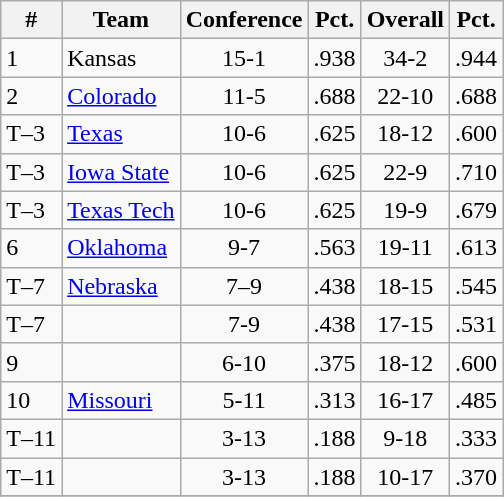<table class="wikitable">
<tr>
<th>#</th>
<th>Team</th>
<th>Conference</th>
<th>Pct.</th>
<th>Overall</th>
<th>Pct.</th>
</tr>
<tr>
<td>1</td>
<td>Kansas</td>
<td style="text-align:center">15-1</td>
<td>.938</td>
<td style="text-align:center">34-2</td>
<td>.944</td>
</tr>
<tr>
<td>2</td>
<td><a href='#'>Colorado</a></td>
<td style="text-align:center">11-5</td>
<td>.688</td>
<td style="text-align:center">22-10</td>
<td>.688</td>
</tr>
<tr>
<td>T–3</td>
<td><a href='#'>Texas</a></td>
<td style="text-align:center">10-6</td>
<td>.625</td>
<td style="text-align:center">18-12</td>
<td>.600</td>
</tr>
<tr>
<td>T–3</td>
<td><a href='#'>Iowa State</a></td>
<td style="text-align:center">10-6</td>
<td>.625</td>
<td style="text-align:center">22-9</td>
<td>.710</td>
</tr>
<tr>
<td>T–3</td>
<td><a href='#'>Texas Tech</a></td>
<td style="text-align:center">10-6</td>
<td>.625</td>
<td style="text-align:center">19-9</td>
<td>.679</td>
</tr>
<tr>
<td>6</td>
<td><a href='#'>Oklahoma</a></td>
<td style="text-align:center">9-7</td>
<td>.563</td>
<td style="text-align:center">19-11</td>
<td>.613</td>
</tr>
<tr>
<td>T–7</td>
<td><a href='#'>Nebraska</a></td>
<td style="text-align:center">7–9</td>
<td>.438</td>
<td style="text-align:center">18-15</td>
<td>.545</td>
</tr>
<tr>
<td>T–7</td>
<td></td>
<td style="text-align:center">7-9</td>
<td>.438</td>
<td style="text-align:center">17-15</td>
<td>.531</td>
</tr>
<tr>
<td>9</td>
<td></td>
<td style="text-align:center">6-10</td>
<td>.375</td>
<td style="text-align:center">18-12</td>
<td>.600</td>
</tr>
<tr>
<td>10</td>
<td><a href='#'>Missouri</a></td>
<td style="text-align:center">5-11</td>
<td>.313</td>
<td style="text-align:center">16-17</td>
<td>.485</td>
</tr>
<tr>
<td>T–11</td>
<td></td>
<td style="text-align:center">3-13</td>
<td>.188</td>
<td style="text-align:center">9-18</td>
<td>.333</td>
</tr>
<tr>
<td>T–11</td>
<td></td>
<td style="text-align:center">3-13</td>
<td>.188</td>
<td style="text-align:center">10-17</td>
<td>.370</td>
</tr>
<tr colspan="7" |>
</tr>
</table>
